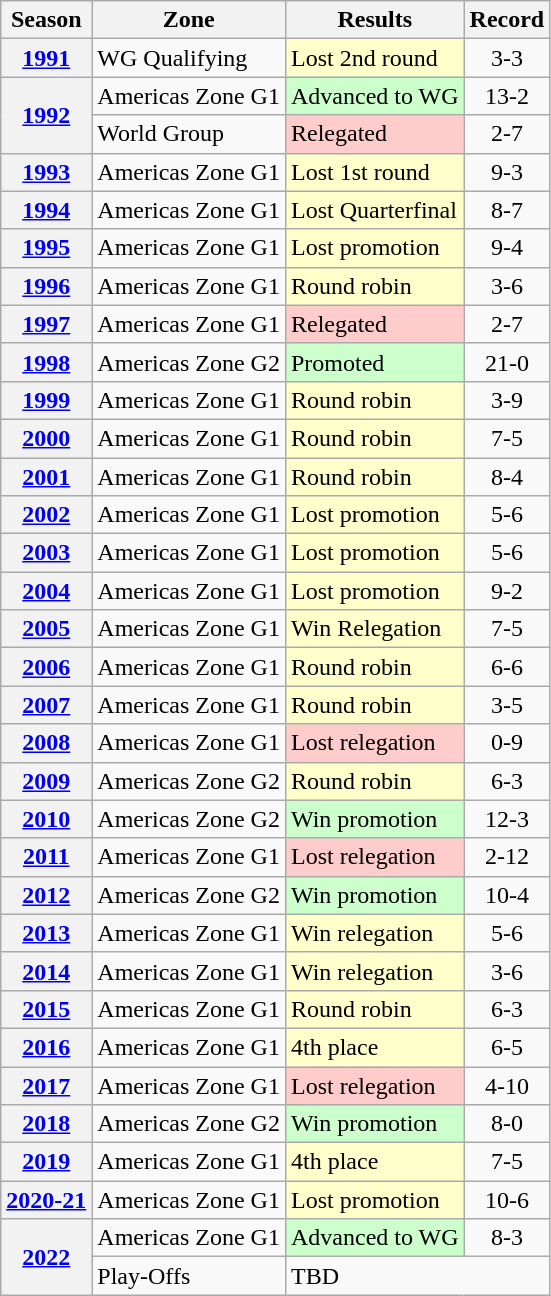<table class="wikitable">
<tr>
<th>Season</th>
<th>Zone</th>
<th>Results</th>
<th>Record</th>
</tr>
<tr>
<th><a href='#'>1991</a></th>
<td>WG Qualifying</td>
<td bgcolor=#ffffcc>Lost 2nd round</td>
<td align=center>3-3</td>
</tr>
<tr>
<th rowspan=2><a href='#'>1992</a></th>
<td>Americas Zone G1</td>
<td bgcolor=#ccffcc>Advanced to WG</td>
<td align=center>13-2</td>
</tr>
<tr>
<td>World Group</td>
<td bgcolor=#ffcccc>Relegated</td>
<td align=center>2-7</td>
</tr>
<tr>
<th><a href='#'>1993</a></th>
<td>Americas Zone G1</td>
<td bgcolor=#ffffcc>Lost 1st round</td>
<td align=center>9-3</td>
</tr>
<tr>
<th><a href='#'>1994</a></th>
<td>Americas Zone G1</td>
<td bgcolor=#ffffcc>Lost Quarterfinal</td>
<td align=center>8-7</td>
</tr>
<tr>
<th><a href='#'>1995</a></th>
<td>Americas Zone G1</td>
<td bgcolor=#ffffcc>Lost promotion</td>
<td align=center>9-4</td>
</tr>
<tr>
<th><a href='#'>1996</a></th>
<td>Americas Zone G1</td>
<td bgcolor=#ffffcc>Round robin</td>
<td align=center>3-6</td>
</tr>
<tr>
<th><a href='#'>1997</a></th>
<td>Americas Zone G1</td>
<td bgcolor=#ffcccc>Relegated</td>
<td align=center>2-7</td>
</tr>
<tr>
<th><a href='#'>1998</a></th>
<td>Americas Zone G2</td>
<td bgcolor=#ccffcc>Promoted</td>
<td align=center>21-0</td>
</tr>
<tr>
<th><a href='#'>1999</a></th>
<td>Americas Zone G1</td>
<td bgcolor=#ffffcc>Round robin</td>
<td align=center>3-9</td>
</tr>
<tr>
<th><a href='#'>2000</a></th>
<td>Americas Zone G1</td>
<td bgcolor=#ffffcc>Round robin</td>
<td align=center>7-5</td>
</tr>
<tr>
<th><a href='#'>2001</a></th>
<td>Americas Zone G1</td>
<td bgcolor=#ffffcc>Round robin</td>
<td align=center>8-4</td>
</tr>
<tr>
<th><a href='#'>2002</a></th>
<td>Americas Zone G1</td>
<td bgcolor=#ffffcc>Lost promotion</td>
<td align=center>5-6</td>
</tr>
<tr>
<th><a href='#'>2003</a></th>
<td>Americas Zone G1</td>
<td bgcolor=#ffffcc>Lost promotion</td>
<td align=center>5-6</td>
</tr>
<tr>
<th><a href='#'>2004</a></th>
<td>Americas Zone G1</td>
<td bgcolor=#ffffcc>Lost promotion</td>
<td align=center>9-2</td>
</tr>
<tr>
<th><a href='#'>2005</a></th>
<td>Americas Zone G1</td>
<td bgcolor=#ffffcc>Win Relegation</td>
<td align=center>7-5</td>
</tr>
<tr>
<th><a href='#'>2006</a></th>
<td>Americas Zone G1</td>
<td bgcolor=#ffffcc>Round robin</td>
<td align=center>6-6</td>
</tr>
<tr>
<th><a href='#'>2007</a></th>
<td>Americas Zone G1</td>
<td bgcolor=#ffffcc>Round robin</td>
<td align=center>3-5</td>
</tr>
<tr>
<th><a href='#'>2008</a></th>
<td>Americas Zone G1</td>
<td bgcolor=#ffcccc>Lost relegation</td>
<td align=center>0-9</td>
</tr>
<tr>
<th><a href='#'>2009</a></th>
<td>Americas Zone G2</td>
<td bgcolor=#ffffcc>Round robin</td>
<td align=center>6-3</td>
</tr>
<tr>
<th><a href='#'>2010</a></th>
<td>Americas Zone G2</td>
<td bgcolor=#ccffcc>Win promotion</td>
<td align=center>12-3</td>
</tr>
<tr>
<th><a href='#'>2011</a></th>
<td>Americas Zone G1</td>
<td bgcolor=#ffcccc>Lost relegation</td>
<td align=center>2-12</td>
</tr>
<tr>
<th><a href='#'>2012</a></th>
<td>Americas Zone G2</td>
<td bgcolor=#ccffcc>Win promotion</td>
<td align=center>10-4</td>
</tr>
<tr>
<th><a href='#'>2013</a></th>
<td>Americas Zone G1</td>
<td bgcolor=#ffffcc>Win relegation</td>
<td align=center>5-6</td>
</tr>
<tr>
<th><a href='#'>2014</a></th>
<td>Americas Zone G1</td>
<td bgcolor=#ffffcc>Win relegation</td>
<td align=center>3-6</td>
</tr>
<tr>
<th><a href='#'>2015</a></th>
<td>Americas Zone G1</td>
<td bgcolor=#ffffcc>Round robin</td>
<td align=center>6-3</td>
</tr>
<tr>
<th><a href='#'>2016</a></th>
<td>Americas Zone G1</td>
<td bgcolor=#ffffcc>4th place</td>
<td align=center>6-5</td>
</tr>
<tr>
<th><a href='#'>2017</a></th>
<td>Americas Zone G1</td>
<td bgcolor=#ffcccc>Lost relegation</td>
<td align=center>4-10</td>
</tr>
<tr>
<th><a href='#'>2018</a></th>
<td>Americas Zone G2</td>
<td bgcolor=#ccffcc>Win promotion</td>
<td align=center>8-0</td>
</tr>
<tr>
<th><a href='#'>2019</a></th>
<td>Americas Zone G1</td>
<td bgcolor=#ffffcc>4th place</td>
<td align=center>7-5</td>
</tr>
<tr>
<th><a href='#'>2020-21</a></th>
<td>Americas Zone G1</td>
<td bgcolor=#ffffcc>Lost promotion</td>
<td align=center>10-6</td>
</tr>
<tr>
<th rowspan=2><a href='#'>2022</a></th>
<td>Americas Zone G1</td>
<td bgcolor=#ccffcc>Advanced to WG</td>
<td align=center>8-3</td>
</tr>
<tr>
<td>Play-Offs</td>
<td colspan=2>TBD</td>
</tr>
</table>
